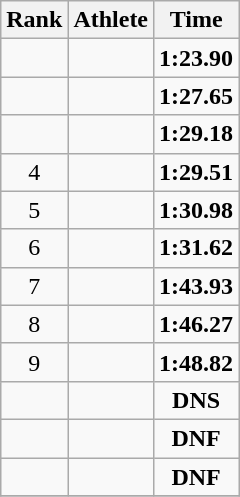<table class=wikitable style="text-align:center;">
<tr>
<th>Rank</th>
<th>Athlete</th>
<th>Time</th>
</tr>
<tr>
<td></td>
<td align=left></td>
<td><strong>1:23.90</strong></td>
</tr>
<tr>
<td></td>
<td align=left></td>
<td><strong>1:27.65</strong></td>
</tr>
<tr>
<td></td>
<td align=left></td>
<td><strong>1:29.18</strong></td>
</tr>
<tr>
<td>4</td>
<td align=left></td>
<td><strong>1:29.51</strong></td>
</tr>
<tr>
<td>5</td>
<td align=left></td>
<td><strong>1:30.98</strong></td>
</tr>
<tr>
<td>6</td>
<td align=left></td>
<td><strong>1:31.62</strong></td>
</tr>
<tr>
<td>7</td>
<td align=left></td>
<td><strong>1:43.93</strong></td>
</tr>
<tr>
<td>8</td>
<td align=left></td>
<td><strong>1:46.27</strong></td>
</tr>
<tr>
<td>9</td>
<td align=left></td>
<td><strong>1:48.82</strong></td>
</tr>
<tr>
<td></td>
<td align=left></td>
<td><strong>DNS</strong></td>
</tr>
<tr>
<td></td>
<td align=left></td>
<td><strong>DNF</strong></td>
</tr>
<tr>
<td></td>
<td align=left></td>
<td><strong>DNF</strong></td>
</tr>
<tr>
</tr>
</table>
